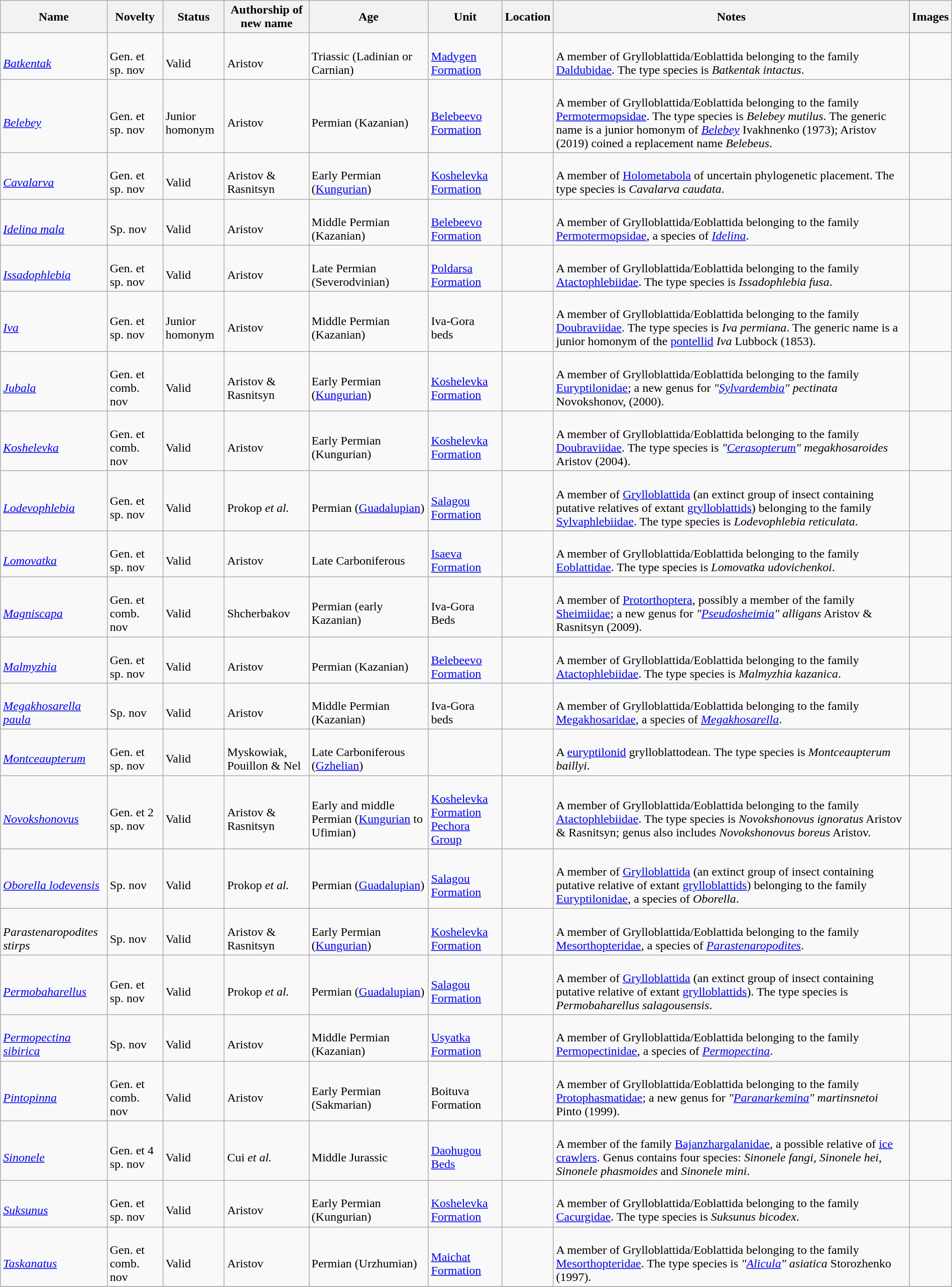<table class="wikitable sortable" align="center" width="100%">
<tr>
<th>Name</th>
<th>Novelty</th>
<th>Status</th>
<th>Authorship of new name</th>
<th>Age</th>
<th>Unit</th>
<th>Location</th>
<th>Notes</th>
<th>Images</th>
</tr>
<tr>
<td><br><em><a href='#'>Batkentak</a></em></td>
<td><br>Gen. et sp. nov</td>
<td><br>Valid</td>
<td><br>Aristov</td>
<td><br>Triassic (Ladinian or Carnian)</td>
<td><br><a href='#'>Madygen Formation</a></td>
<td><br></td>
<td><br>A member of Grylloblattida/Eoblattida belonging to the family <a href='#'>Daldubidae</a>. The type species is <em>Batkentak intactus</em>.</td>
<td></td>
</tr>
<tr>
<td><br><em><a href='#'>Belebey</a></em></td>
<td><br>Gen. et sp. nov</td>
<td><br>Junior homonym</td>
<td><br>Aristov</td>
<td><br>Permian (Kazanian)</td>
<td><br><a href='#'>Belebeevo Formation</a></td>
<td><br></td>
<td><br>A member of Grylloblattida/Eoblattida belonging to the family <a href='#'>Permotermopsidae</a>. The type species is <em>Belebey mutilus</em>. The generic name is a junior homonym of <em><a href='#'>Belebey</a></em> Ivakhnenko (1973); Aristov (2019) coined a replacement name <em>Belebeus</em>.</td>
<td></td>
</tr>
<tr>
<td><br><em><a href='#'>Cavalarva</a></em></td>
<td><br>Gen. et sp. nov</td>
<td><br>Valid</td>
<td><br>Aristov & Rasnitsyn</td>
<td><br>Early Permian (<a href='#'>Kungurian</a>)</td>
<td><br><a href='#'>Koshelevka Formation</a></td>
<td><br></td>
<td><br>A member of <a href='#'>Holometabola</a> of uncertain phylogenetic placement. The type species is <em>Cavalarva caudata</em>.</td>
<td></td>
</tr>
<tr>
<td><br><em><a href='#'>Idelina mala</a></em></td>
<td><br>Sp. nov</td>
<td><br>Valid</td>
<td><br>Aristov</td>
<td><br>Middle Permian (Kazanian)</td>
<td><br><a href='#'>Belebeevo Formation</a></td>
<td><br></td>
<td><br>A member of Grylloblattida/Eoblattida belonging to the family <a href='#'>Permotermopsidae</a>, a species of <em><a href='#'>Idelina</a></em>.</td>
<td></td>
</tr>
<tr>
<td><br><em><a href='#'>Issadophlebia</a></em></td>
<td><br>Gen. et sp. nov</td>
<td><br>Valid</td>
<td><br>Aristov</td>
<td><br>Late Permian (Severodvinian)</td>
<td><br><a href='#'>Poldarsa Formation</a></td>
<td><br></td>
<td><br>A member of Grylloblattida/Eoblattida belonging to the family <a href='#'>Atactophlebiidae</a>. The type species is <em>Issadophlebia fusa</em>.</td>
<td></td>
</tr>
<tr>
<td><br><em><a href='#'>Iva</a></em></td>
<td><br>Gen. et sp. nov</td>
<td><br>Junior homonym</td>
<td><br>Aristov</td>
<td><br>Middle Permian (Kazanian)</td>
<td><br>Iva-Gora beds</td>
<td><br></td>
<td><br>A member of Grylloblattida/Eoblattida belonging to the family <a href='#'>Doubraviidae</a>. The type species is <em>Iva permiana</em>. The generic name is a junior homonym of the <a href='#'>pontellid</a> <em>Iva</em> Lubbock (1853).</td>
<td></td>
</tr>
<tr>
<td><br><em><a href='#'>Jubala</a></em></td>
<td><br>Gen. et comb. nov</td>
<td><br>Valid</td>
<td><br>Aristov & Rasnitsyn</td>
<td><br>Early Permian (<a href='#'>Kungurian</a>)</td>
<td><br><a href='#'>Koshelevka Formation</a></td>
<td><br></td>
<td><br>A member of Grylloblattida/Eoblattida belonging to the family <a href='#'>Euryptilonidae</a>; a new genus for <em>"<a href='#'>Sylvardembia</a>" pectinata</em> Novokshonov, (2000).</td>
<td></td>
</tr>
<tr>
<td><br><em><a href='#'>Koshelevka</a></em></td>
<td><br>Gen. et comb. nov</td>
<td><br>Valid</td>
<td><br>Aristov</td>
<td><br>Early Permian (Kungurian)</td>
<td><br><a href='#'>Koshelevka Formation</a></td>
<td><br></td>
<td><br>A member of Grylloblattida/Eoblattida belonging to the family <a href='#'>Doubraviidae</a>. The type species is <em>"<a href='#'>Cerasopterum</a>" megakhosaroides</em> Aristov (2004).</td>
<td></td>
</tr>
<tr>
<td><br><em><a href='#'>Lodevophlebia</a></em></td>
<td><br>Gen. et sp. nov</td>
<td><br>Valid</td>
<td><br>Prokop <em>et al.</em></td>
<td><br>Permian (<a href='#'>Guadalupian</a>)</td>
<td><br><a href='#'>Salagou Formation</a></td>
<td><br></td>
<td><br>A member of <a href='#'>Grylloblattida</a> (an extinct group of insect containing putative relatives of extant <a href='#'>grylloblattids</a>) belonging to the family <a href='#'>Sylvaphlebiidae</a>. The type species is <em>Lodevophlebia reticulata</em>.</td>
<td></td>
</tr>
<tr>
<td><br><em><a href='#'>Lomovatka</a></em></td>
<td><br>Gen. et sp. nov</td>
<td><br>Valid</td>
<td><br>Aristov</td>
<td><br>Late Carboniferous</td>
<td><br><a href='#'>Isaeva Formation</a></td>
<td><br></td>
<td><br>A member of Grylloblattida/Eoblattida belonging to the family <a href='#'>Eoblattidae</a>. The type species is <em>Lomovatka udovichenkoi</em>.</td>
<td></td>
</tr>
<tr>
<td><br><em><a href='#'>Magniscapa</a></em></td>
<td><br>Gen. et comb. nov</td>
<td><br>Valid</td>
<td><br>Shcherbakov</td>
<td><br>Permian (early Kazanian)</td>
<td><br>Iva-Gora Beds</td>
<td><br></td>
<td><br>A member of <a href='#'>Protorthoptera</a>, possibly a member of the family <a href='#'>Sheimiidae</a>; a new genus for <em>"<a href='#'>Pseudosheimia</a>" alligans</em> Aristov & Rasnitsyn (2009).</td>
<td></td>
</tr>
<tr>
<td><br><em><a href='#'>Malmyzhia</a></em></td>
<td><br>Gen. et sp. nov</td>
<td><br>Valid</td>
<td><br>Aristov</td>
<td><br>Permian (Kazanian)</td>
<td><br><a href='#'>Belebeevo Formation</a></td>
<td><br></td>
<td><br>A member of Grylloblattida/Eoblattida belonging to the family <a href='#'>Atactophlebiidae</a>. The type species is <em>Malmyzhia kazanica</em>.</td>
<td></td>
</tr>
<tr>
<td><br><em><a href='#'>Megakhosarella paula</a></em></td>
<td><br>Sp. nov</td>
<td><br>Valid</td>
<td><br>Aristov</td>
<td><br>Middle Permian (Kazanian)</td>
<td><br>Iva-Gora beds</td>
<td><br></td>
<td><br>A member of Grylloblattida/Eoblattida belonging to the family <a href='#'>Megakhosaridae</a>, a species of <em><a href='#'>Megakhosarella</a></em>.</td>
<td></td>
</tr>
<tr>
<td><br><em><a href='#'>Montceaupterum</a></em></td>
<td><br>Gen. et sp. nov</td>
<td><br>Valid</td>
<td><br>Myskowiak, Pouillon & Nel</td>
<td><br>Late Carboniferous (<a href='#'>Gzhelian</a>)</td>
<td></td>
<td><br></td>
<td><br>A <a href='#'>euryptilonid</a> grylloblattodean. The type species is <em>Montceaupterum baillyi</em>.</td>
<td></td>
</tr>
<tr>
<td><br><em><a href='#'>Novokshonovus</a></em></td>
<td><br>Gen. et 2 sp. nov</td>
<td><br>Valid</td>
<td><br>Aristov & Rasnitsyn</td>
<td><br>Early and middle Permian (<a href='#'>Kungurian</a> to Ufimian)</td>
<td><br><a href='#'>Koshelevka Formation</a><br>
<a href='#'>Pechora Group</a></td>
<td><br></td>
<td><br>A member of Grylloblattida/Eoblattida belonging to the family <a href='#'>Atactophlebiidae</a>. The type species is <em>Novokshonovus ignoratus</em> Aristov & Rasnitsyn; genus also includes <em>Novokshonovus boreus</em> Aristov.</td>
<td></td>
</tr>
<tr>
<td><br><em><a href='#'>Oborella lodevensis</a></em></td>
<td><br>Sp. nov</td>
<td><br>Valid</td>
<td><br>Prokop <em>et al.</em></td>
<td><br>Permian (<a href='#'>Guadalupian</a>)</td>
<td><br><a href='#'>Salagou Formation</a></td>
<td><br></td>
<td><br>A member of <a href='#'>Grylloblattida</a> (an extinct group of insect containing putative relative of extant <a href='#'>grylloblattids</a>) belonging to the family <a href='#'>Euryptilonidae</a>, a species of <em>Oborella</em>.</td>
<td></td>
</tr>
<tr>
<td><br><em>Parastenaropodites stirps</em></td>
<td><br>Sp. nov</td>
<td><br>Valid</td>
<td><br>Aristov & Rasnitsyn</td>
<td><br>Early Permian (<a href='#'>Kungurian</a>)</td>
<td><br><a href='#'>Koshelevka Formation</a></td>
<td><br></td>
<td><br>A member of Grylloblattida/Eoblattida belonging to the family <a href='#'>Mesorthopteridae</a>, a species of <em><a href='#'>Parastenaropodites</a></em>.</td>
<td></td>
</tr>
<tr>
<td><br><em><a href='#'>Permobaharellus</a></em></td>
<td><br>Gen. et sp. nov</td>
<td><br>Valid</td>
<td><br>Prokop <em>et al.</em></td>
<td><br>Permian (<a href='#'>Guadalupian</a>)</td>
<td><br><a href='#'>Salagou Formation</a></td>
<td><br></td>
<td><br>A member of <a href='#'>Grylloblattida</a> (an extinct group of insect containing putative relative of extant <a href='#'>grylloblattids</a>). The type species is <em>Permobaharellus salagousensis</em>.</td>
<td></td>
</tr>
<tr>
<td><br><em><a href='#'>Permopectina sibirica</a></em></td>
<td><br>Sp. nov</td>
<td><br>Valid</td>
<td><br>Aristov</td>
<td><br>Middle Permian (Kazanian)</td>
<td><br><a href='#'>Usyatka Formation</a></td>
<td><br></td>
<td><br>A member of Grylloblattida/Eoblattida belonging to the family <a href='#'>Permopectinidae</a>, a species of <em><a href='#'>Permopectina</a></em>.</td>
<td></td>
</tr>
<tr>
<td><br><em><a href='#'>Pintopinna</a></em></td>
<td><br>Gen. et comb. nov</td>
<td><br>Valid</td>
<td><br>Aristov</td>
<td><br>Early Permian (Sakmarian)</td>
<td><br>Boituva Formation</td>
<td><br></td>
<td><br>A member of Grylloblattida/Eoblattida belonging to the family <a href='#'>Protophasmatidae</a>; a new genus for <em>"<a href='#'>Paranarkemina</a>" martinsnetoi</em> Pinto (1999).</td>
<td></td>
</tr>
<tr>
<td><br><em><a href='#'>Sinonele</a></em></td>
<td><br>Gen. et 4 sp. nov</td>
<td><br>Valid</td>
<td><br>Cui <em>et al.</em></td>
<td><br>Middle Jurassic</td>
<td><br><a href='#'>Daohugou Beds</a></td>
<td><br></td>
<td><br>A member of the family <a href='#'>Bajanzhargalanidae</a>, a possible relative of <a href='#'>ice crawlers</a>. Genus contains four species: <em>Sinonele fangi</em>, <em>Sinonele hei</em>, <em>Sinonele phasmoides</em> and <em>Sinonele mini</em>.</td>
<td></td>
</tr>
<tr>
<td><br><em><a href='#'>Suksunus</a></em></td>
<td><br>Gen. et sp. nov</td>
<td><br>Valid</td>
<td><br>Aristov</td>
<td><br>Early Permian (Kungurian)</td>
<td><br><a href='#'>Koshelevka Formation</a></td>
<td><br></td>
<td><br>A member of Grylloblattida/Eoblattida belonging to the family <a href='#'>Cacurgidae</a>. The type species is <em>Suksunus bicodex</em>.</td>
<td></td>
</tr>
<tr>
<td><br><em><a href='#'>Taskanatus</a></em></td>
<td><br>Gen. et comb. nov</td>
<td><br>Valid</td>
<td><br>Aristov</td>
<td><br>Permian (Urzhumian)</td>
<td><br><a href='#'>Maichat Formation</a></td>
<td><br></td>
<td><br>A member of Grylloblattida/Eoblattida belonging to the family <a href='#'>Mesorthopteridae</a>. The type species is <em>"<a href='#'>Alicula</a>" asiatica</em> Storozhenko (1997).</td>
<td></td>
</tr>
<tr>
</tr>
</table>
